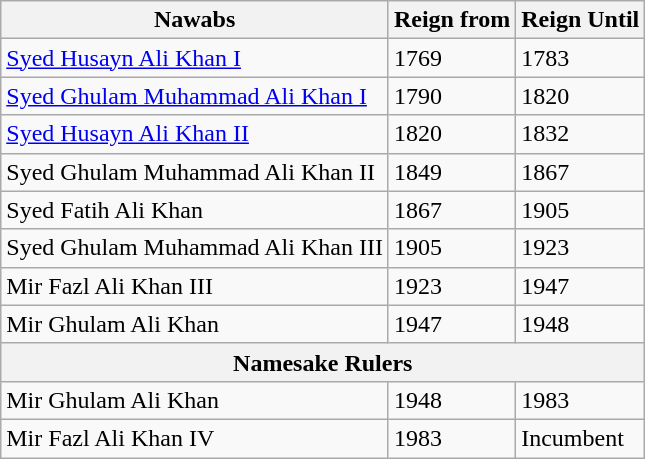<table class="wikitable" border="1">
<tr>
<th>Nawabs</th>
<th>Reign from</th>
<th>Reign Until</th>
</tr>
<tr>
<td><a href='#'>Syed Husayn Ali Khan I</a></td>
<td>1769</td>
<td>1783</td>
</tr>
<tr>
<td><a href='#'>Syed Ghulam Muhammad Ali Khan I</a></td>
<td>1790</td>
<td>1820</td>
</tr>
<tr>
<td><a href='#'>Syed Husayn Ali Khan II</a></td>
<td>1820</td>
<td>1832</td>
</tr>
<tr>
<td>Syed Ghulam Muhammad Ali Khan II</td>
<td>1849</td>
<td>1867</td>
</tr>
<tr>
<td>Syed Fatih Ali Khan</td>
<td>1867</td>
<td>1905</td>
</tr>
<tr>
<td>Syed Ghulam Muhammad Ali Khan III</td>
<td>1905</td>
<td>1923</td>
</tr>
<tr>
<td>Mir Fazl Ali Khan III</td>
<td>1923</td>
<td>1947</td>
</tr>
<tr>
<td>Mir Ghulam Ali Khan</td>
<td>1947</td>
<td>1948</td>
</tr>
<tr>
<th scope="row" colspan="3">Namesake Rulers</th>
</tr>
<tr>
<td>Mir Ghulam Ali Khan</td>
<td>1948</td>
<td>1983</td>
</tr>
<tr>
<td>Mir Fazl Ali Khan IV</td>
<td>1983</td>
<td>Incumbent</td>
</tr>
</table>
